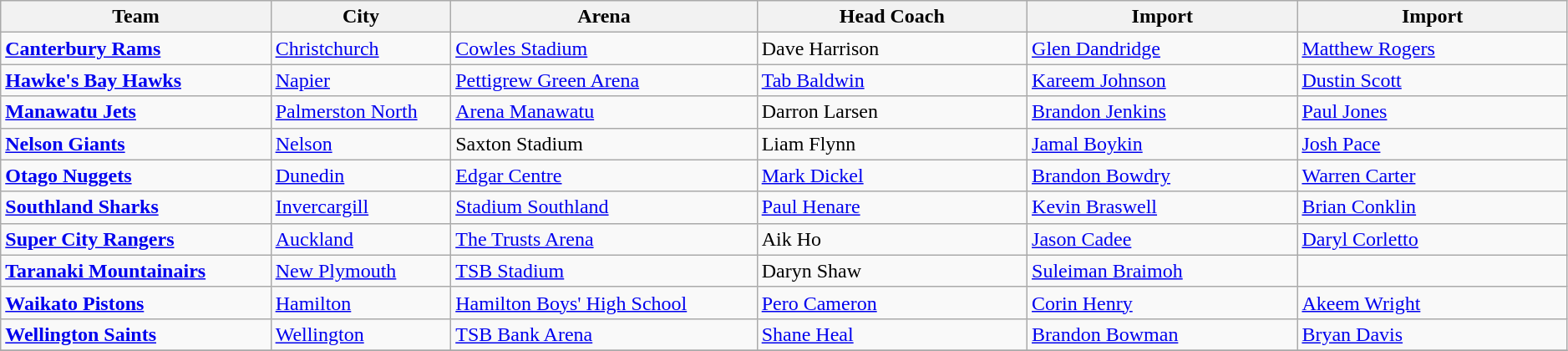<table class="wikitable" style="width:99%; text-align:left">
<tr>
<th style="width:15%">Team</th>
<th style="width:10%">City</th>
<th style="width:17%">Arena</th>
<th style="width:15%">Head Coach</th>
<th style="width:15%">Import</th>
<th style="width:15%">Import</th>
</tr>
<tr>
<td><strong><a href='#'>Canterbury Rams</a></strong></td>
<td><a href='#'>Christchurch</a></td>
<td><a href='#'>Cowles Stadium</a></td>
<td> Dave Harrison</td>
<td> <a href='#'>Glen Dandridge</a></td>
<td> <a href='#'>Matthew Rogers</a></td>
</tr>
<tr>
<td><strong><a href='#'>Hawke's Bay Hawks</a></strong></td>
<td><a href='#'>Napier</a></td>
<td><a href='#'>Pettigrew Green Arena</a></td>
<td> <a href='#'>Tab Baldwin</a></td>
<td> <a href='#'>Kareem Johnson</a></td>
<td> <a href='#'>Dustin Scott</a></td>
</tr>
<tr>
<td><strong><a href='#'>Manawatu Jets</a></strong></td>
<td><a href='#'>Palmerston North</a></td>
<td><a href='#'>Arena Manawatu</a></td>
<td> Darron Larsen</td>
<td> <a href='#'>Brandon Jenkins</a></td>
<td> <a href='#'>Paul Jones</a></td>
</tr>
<tr>
<td><strong><a href='#'>Nelson Giants</a></strong></td>
<td><a href='#'>Nelson</a></td>
<td>Saxton Stadium</td>
<td> Liam Flynn</td>
<td> <a href='#'>Jamal Boykin</a></td>
<td> <a href='#'>Josh Pace</a></td>
</tr>
<tr>
<td><strong><a href='#'>Otago Nuggets</a></strong></td>
<td><a href='#'>Dunedin</a></td>
<td><a href='#'>Edgar Centre</a></td>
<td> <a href='#'>Mark Dickel</a></td>
<td> <a href='#'>Brandon Bowdry</a></td>
<td> <a href='#'>Warren Carter</a></td>
</tr>
<tr>
<td><strong><a href='#'>Southland Sharks</a></strong></td>
<td><a href='#'>Invercargill</a></td>
<td><a href='#'>Stadium Southland</a></td>
<td> <a href='#'>Paul Henare</a></td>
<td> <a href='#'>Kevin Braswell</a></td>
<td> <a href='#'>Brian Conklin</a></td>
</tr>
<tr>
<td><strong><a href='#'>Super City Rangers</a></strong></td>
<td><a href='#'>Auckland</a></td>
<td><a href='#'>The Trusts Arena</a></td>
<td> Aik Ho</td>
<td> <a href='#'>Jason Cadee</a></td>
<td> <a href='#'>Daryl Corletto</a></td>
</tr>
<tr>
<td><strong><a href='#'>Taranaki Mountainairs</a></strong></td>
<td><a href='#'>New Plymouth</a></td>
<td><a href='#'>TSB Stadium</a></td>
<td> Daryn Shaw</td>
<td> <a href='#'>Suleiman Braimoh</a></td>
<td></td>
</tr>
<tr>
<td><strong><a href='#'>Waikato Pistons</a></strong></td>
<td><a href='#'>Hamilton</a></td>
<td><a href='#'>Hamilton Boys' High School</a></td>
<td> <a href='#'>Pero Cameron</a></td>
<td> <a href='#'>Corin Henry</a></td>
<td> <a href='#'>Akeem Wright</a></td>
</tr>
<tr>
<td><strong><a href='#'>Wellington Saints</a></strong></td>
<td><a href='#'>Wellington</a></td>
<td><a href='#'>TSB Bank Arena</a></td>
<td> <a href='#'>Shane Heal</a></td>
<td> <a href='#'>Brandon Bowman</a></td>
<td> <a href='#'>Bryan Davis</a></td>
</tr>
<tr>
</tr>
</table>
